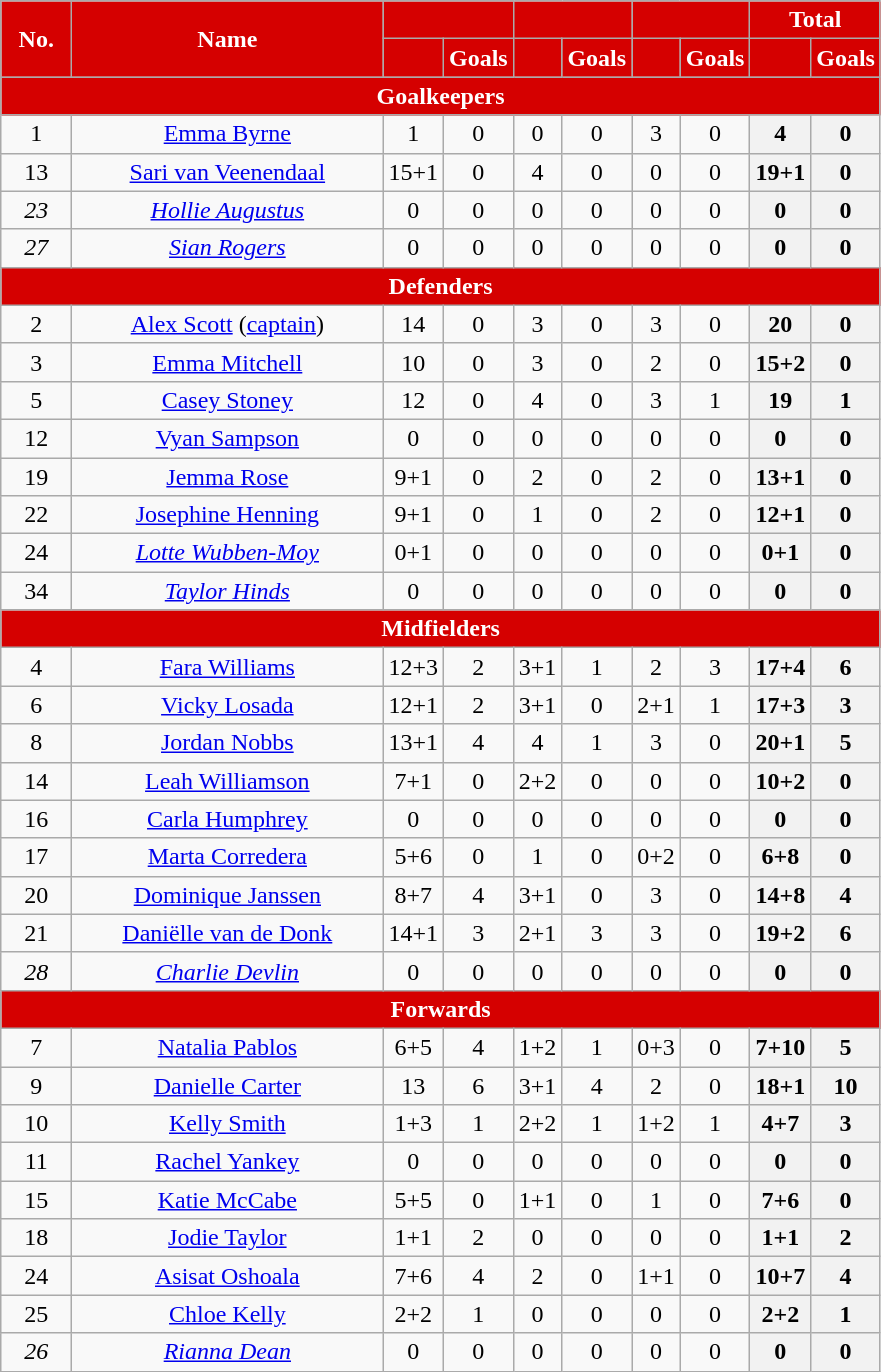<table class="wikitable" style="text-align:center; font-size:100%; ">
<tr>
<th rowspan="2" style="background:#d50000; color:white; text-align:center; width:40px">No.</th>
<th rowspan="2" style="background:#d50000; color:white; text-align:center;width:200px">Name</th>
<th colspan="2" style="background:#d50000; color:white; text-align:center;"><a href='#'></a></th>
<th colspan="2" style="background:#d50000; color:white; text-align:center;"><a href='#'></a></th>
<th colspan="2" style="background:#d50000; color:white; text-align:center;"></th>
<th colspan="2" style="background:#d50000; color:white; text-align:center;">Total</th>
</tr>
<tr>
<th style="background:#d50000; color:white; text-align:center;width=50px"></th>
<th style="background:#d50000; color:white; text-align:center;width=50px">Goals</th>
<th style="background:#d50000; color:white; text-align:center;width=50px"></th>
<th style="background:#d50000; color:white; text-align:center;width=50px">Goals</th>
<th style="background:#d50000; color:white; text-align:center;width=50px"></th>
<th style="background:#d50000; color:white; text-align:center;width=50px">Goals</th>
<th style="background:#d50000; color:white; text-align:center;width=50px"></th>
<th style="background:#d50000; color:white; text-align:center;width=50px">Goals</th>
</tr>
<tr>
<th colspan="10" style="background:#d50000; color:white; text-align:center">Goalkeepers</th>
</tr>
<tr>
<td>1</td>
<td> <a href='#'>Emma Byrne</a></td>
<td>1</td>
<td>0</td>
<td>0</td>
<td>0</td>
<td>3</td>
<td>0</td>
<th>4</th>
<th>0</th>
</tr>
<tr>
<td>13</td>
<td> <a href='#'>Sari van Veenendaal</a></td>
<td>15+1</td>
<td>0</td>
<td>4</td>
<td>0</td>
<td>0</td>
<td>0</td>
<th>19+1</th>
<th>0</th>
</tr>
<tr>
<td><em>23</em></td>
<td><em> <a href='#'>Hollie Augustus</a></em></td>
<td>0</td>
<td>0</td>
<td>0</td>
<td>0</td>
<td>0</td>
<td>0</td>
<th>0</th>
<th>0</th>
</tr>
<tr>
<td><em>27</em></td>
<td><em> <a href='#'>Sian Rogers</a></em></td>
<td>0</td>
<td>0</td>
<td>0</td>
<td>0</td>
<td>0</td>
<td>0</td>
<th>0</th>
<th>0</th>
</tr>
<tr>
<th colspan="10" style="background:#d50000; color:white; text-align:center">Defenders</th>
</tr>
<tr>
<td>2</td>
<td> <a href='#'>Alex Scott</a> (<a href='#'>captain</a>)</td>
<td>14</td>
<td>0</td>
<td>3</td>
<td>0</td>
<td>3</td>
<td>0</td>
<th>20</th>
<th>0</th>
</tr>
<tr>
<td>3</td>
<td> <a href='#'>Emma Mitchell</a></td>
<td>10</td>
<td>0</td>
<td>3</td>
<td>0</td>
<td>2</td>
<td>0</td>
<th>15+2</th>
<th>0</th>
</tr>
<tr>
<td>5</td>
<td> <a href='#'>Casey Stoney</a></td>
<td>12</td>
<td>0</td>
<td>4</td>
<td>0</td>
<td>3</td>
<td>1</td>
<th>19</th>
<th>1</th>
</tr>
<tr>
<td>12</td>
<td><em></em> <a href='#'>Vyan Sampson</a></td>
<td>0</td>
<td>0</td>
<td>0</td>
<td>0</td>
<td>0</td>
<td>0</td>
<th>0</th>
<th>0</th>
</tr>
<tr>
<td>19</td>
<td> <a href='#'>Jemma Rose</a></td>
<td>9+1</td>
<td>0</td>
<td>2</td>
<td>0</td>
<td>2</td>
<td>0</td>
<th>13+1</th>
<th>0</th>
</tr>
<tr>
<td>22</td>
<td> <a href='#'>Josephine Henning</a></td>
<td>9+1</td>
<td>0</td>
<td>1</td>
<td>0</td>
<td>2</td>
<td>0</td>
<th>12+1</th>
<th>0</th>
</tr>
<tr>
<td>24</td>
<td><em> <a href='#'>Lotte Wubben-Moy</a></em></td>
<td>0+1</td>
<td>0</td>
<td>0</td>
<td>0</td>
<td>0</td>
<td>0</td>
<th>0+1</th>
<th>0</th>
</tr>
<tr>
<td>34</td>
<td><em> <a href='#'>Taylor Hinds</a></em></td>
<td>0</td>
<td>0</td>
<td>0</td>
<td>0</td>
<td>0</td>
<td>0</td>
<th>0</th>
<th>0</th>
</tr>
<tr>
<th colspan="10" style="background:#d50000; color:white; text-align:center">Midfielders</th>
</tr>
<tr>
<td>4</td>
<td> <a href='#'>Fara Williams</a></td>
<td>12+3</td>
<td>2</td>
<td>3+1</td>
<td>1</td>
<td>2</td>
<td>3</td>
<th>17+4</th>
<th>6</th>
</tr>
<tr>
<td>6</td>
<td> <a href='#'>Vicky Losada</a></td>
<td>12+1</td>
<td>2</td>
<td>3+1</td>
<td>0</td>
<td>2+1</td>
<td>1</td>
<th>17+3</th>
<th>3</th>
</tr>
<tr>
<td>8</td>
<td> <a href='#'>Jordan Nobbs</a></td>
<td>13+1</td>
<td>4</td>
<td>4</td>
<td>1</td>
<td>3</td>
<td>0</td>
<th>20+1</th>
<th>5</th>
</tr>
<tr>
<td>14</td>
<td> <a href='#'>Leah Williamson</a></td>
<td>7+1</td>
<td>0</td>
<td>2+2</td>
<td>0</td>
<td>0</td>
<td>0</td>
<th>10+2</th>
<th>0</th>
</tr>
<tr>
<td>16</td>
<td> <a href='#'>Carla Humphrey</a></td>
<td>0</td>
<td>0</td>
<td>0</td>
<td>0</td>
<td>0</td>
<td>0</td>
<th>0</th>
<th>0</th>
</tr>
<tr>
<td>17</td>
<td> <a href='#'>Marta Corredera</a></td>
<td>5+6</td>
<td>0</td>
<td>1</td>
<td>0</td>
<td>0+2</td>
<td>0</td>
<th>6+8</th>
<th>0</th>
</tr>
<tr>
<td>20</td>
<td> <a href='#'>Dominique Janssen</a></td>
<td>8+7</td>
<td>4</td>
<td>3+1</td>
<td>0</td>
<td>3</td>
<td>0</td>
<th>14+8</th>
<th>4</th>
</tr>
<tr>
<td>21</td>
<td> <a href='#'>Daniëlle van de Donk</a></td>
<td>14+1</td>
<td>3</td>
<td>2+1</td>
<td>3</td>
<td>3</td>
<td>0</td>
<th>19+2</th>
<th>6</th>
</tr>
<tr>
<td><em>28</em></td>
<td><em> <a href='#'>Charlie Devlin</a></em></td>
<td>0</td>
<td>0</td>
<td>0</td>
<td>0</td>
<td>0</td>
<td>0</td>
<th>0</th>
<th>0</th>
</tr>
<tr>
<th colspan="10" style="background:#d50000; color:white; text-align:center">Forwards</th>
</tr>
<tr>
<td>7</td>
<td> <a href='#'>Natalia Pablos</a></td>
<td>6+5</td>
<td>4</td>
<td>1+2</td>
<td>1</td>
<td>0+3</td>
<td>0</td>
<th>7+10</th>
<th>5</th>
</tr>
<tr>
<td>9</td>
<td> <a href='#'>Danielle Carter</a></td>
<td>13</td>
<td>6</td>
<td>3+1</td>
<td>4</td>
<td>2</td>
<td>0</td>
<th>18+1</th>
<th>10</th>
</tr>
<tr>
<td>10</td>
<td> <a href='#'>Kelly Smith</a></td>
<td>1+3</td>
<td>1</td>
<td>2+2</td>
<td>1</td>
<td>1+2</td>
<td>1</td>
<th>4+7</th>
<th>3</th>
</tr>
<tr>
<td>11</td>
<td> <a href='#'>Rachel Yankey</a></td>
<td>0</td>
<td>0</td>
<td>0</td>
<td>0</td>
<td>0</td>
<td>0</td>
<th>0</th>
<th>0</th>
</tr>
<tr>
<td>15</td>
<td> <a href='#'>Katie McCabe</a></td>
<td>5+5</td>
<td>0</td>
<td>1+1</td>
<td>0</td>
<td>1</td>
<td>0</td>
<th>7+6</th>
<th>0</th>
</tr>
<tr>
<td>18</td>
<td> <a href='#'>Jodie Taylor</a></td>
<td>1+1</td>
<td>2</td>
<td>0</td>
<td>0</td>
<td>0</td>
<td>0</td>
<th>1+1</th>
<th>2</th>
</tr>
<tr>
<td>24</td>
<td> <a href='#'>Asisat Oshoala</a></td>
<td>7+6</td>
<td>4</td>
<td>2</td>
<td>0</td>
<td>1+1</td>
<td>0</td>
<th>10+7</th>
<th>4</th>
</tr>
<tr>
<td>25</td>
<td> <a href='#'>Chloe Kelly</a></td>
<td>2+2</td>
<td>1</td>
<td>0</td>
<td>0</td>
<td>0</td>
<td>0</td>
<th>2+2</th>
<th>1</th>
</tr>
<tr>
<td><em>26</em></td>
<td><em> <a href='#'>Rianna Dean</a></em></td>
<td>0</td>
<td>0</td>
<td>0</td>
<td>0</td>
<td>0</td>
<td>0</td>
<th>0</th>
<th>0</th>
</tr>
</table>
